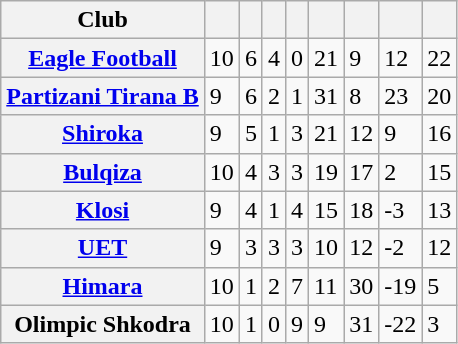<table class="wikitable sortable nowrap" style="text align: center; font size: smaller;" |>
<tr>
<th>Club</th>
<th></th>
<th></th>
<th></th>
<th></th>
<th></th>
<th></th>
<th></th>
<th></th>
</tr>
<tr>
<th><a href='#'>Eagle Football</a></th>
<td>10</td>
<td>6</td>
<td>4</td>
<td>0</td>
<td>21</td>
<td>9</td>
<td>12</td>
<td>22</td>
</tr>
<tr>
<th><a href='#'>Partizani Tirana B</a></th>
<td>9</td>
<td>6</td>
<td>2</td>
<td>1</td>
<td>31</td>
<td>8</td>
<td>23</td>
<td>20</td>
</tr>
<tr>
<th><a href='#'>Shiroka</a></th>
<td>9</td>
<td>5</td>
<td>1</td>
<td>3</td>
<td>21</td>
<td>12</td>
<td>9</td>
<td>16</td>
</tr>
<tr>
<th><a href='#'>Bulqiza</a></th>
<td>10</td>
<td>4</td>
<td>3</td>
<td>3</td>
<td>19</td>
<td>17</td>
<td>2</td>
<td>15</td>
</tr>
<tr>
<th><a href='#'>Klosi</a></th>
<td>9</td>
<td>4</td>
<td>1</td>
<td>4</td>
<td>15</td>
<td>18</td>
<td>-3</td>
<td>13</td>
</tr>
<tr>
<th><a href='#'>UET</a></th>
<td>9</td>
<td>3</td>
<td>3</td>
<td>3</td>
<td>10</td>
<td>12</td>
<td>-2</td>
<td>12</td>
</tr>
<tr>
<th><a href='#'>Himara</a></th>
<td>10</td>
<td>1</td>
<td>2</td>
<td>7</td>
<td>11</td>
<td>30</td>
<td>-19</td>
<td>5</td>
</tr>
<tr>
<th>Olimpic Shkodra</th>
<td>10</td>
<td>1</td>
<td>0</td>
<td>9</td>
<td>9</td>
<td>31</td>
<td>-22</td>
<td>3</td>
</tr>
</table>
